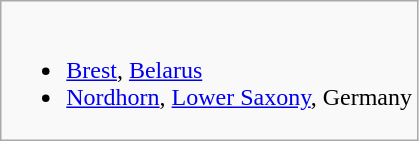<table class="wikitable">
<tr valign="top">
<td><br><ul><li> <a href='#'>Brest</a>, <a href='#'>Belarus</a></li><li> <a href='#'>Nordhorn</a>, <a href='#'>Lower Saxony</a>, Germany</li></ul></td>
</tr>
</table>
